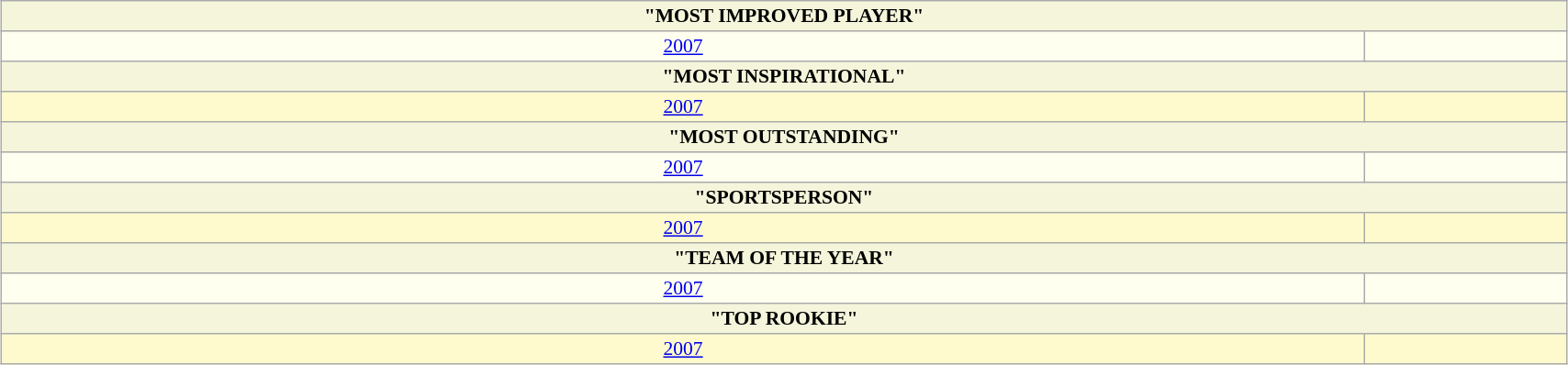<table border=1 align=center width=90% cellpadding=2 cellspacing=2 style="background: ivory; font-size: 90%; border: 1px #aaaaaa solid; border-collapse: collapse; clear:center">
<tr style="background:beige">
<th colspan="2">"MOST IMPROVED PLAYER"</th>
</tr>
<tr>
<td align="center"><a href='#'>2007</a></td>
<td> <br></td>
</tr>
<tr style="background:beige">
<th colspan="2">"MOST INSPIRATIONAL"</th>
</tr>
<tr style="background:lemonchiffon">
<td align="center"><a href='#'>2007</a></td>
<td></td>
</tr>
<tr style="background:beige">
<th colspan="2">"MOST OUTSTANDING"</th>
</tr>
<tr>
<td align="center"><a href='#'>2007</a></td>
<td></td>
</tr>
<tr style="background:beige">
<th colspan="2">"SPORTSPERSON"</th>
</tr>
<tr style="background:lemonchiffon">
<td align="center"><a href='#'>2007</a></td>
<td> <br></td>
</tr>
<tr style="background:beige">
<th colspan="2">"TEAM OF THE YEAR"</th>
</tr>
<tr>
<td align="center"><a href='#'>2007</a></td>
<td> <br></td>
</tr>
<tr style="background:beige">
<th colspan="2">"TOP ROOKIE"</th>
</tr>
<tr style="background:lemonchiffon">
<td align="center"><a href='#'>2007</a></td>
<td></td>
</tr>
</table>
